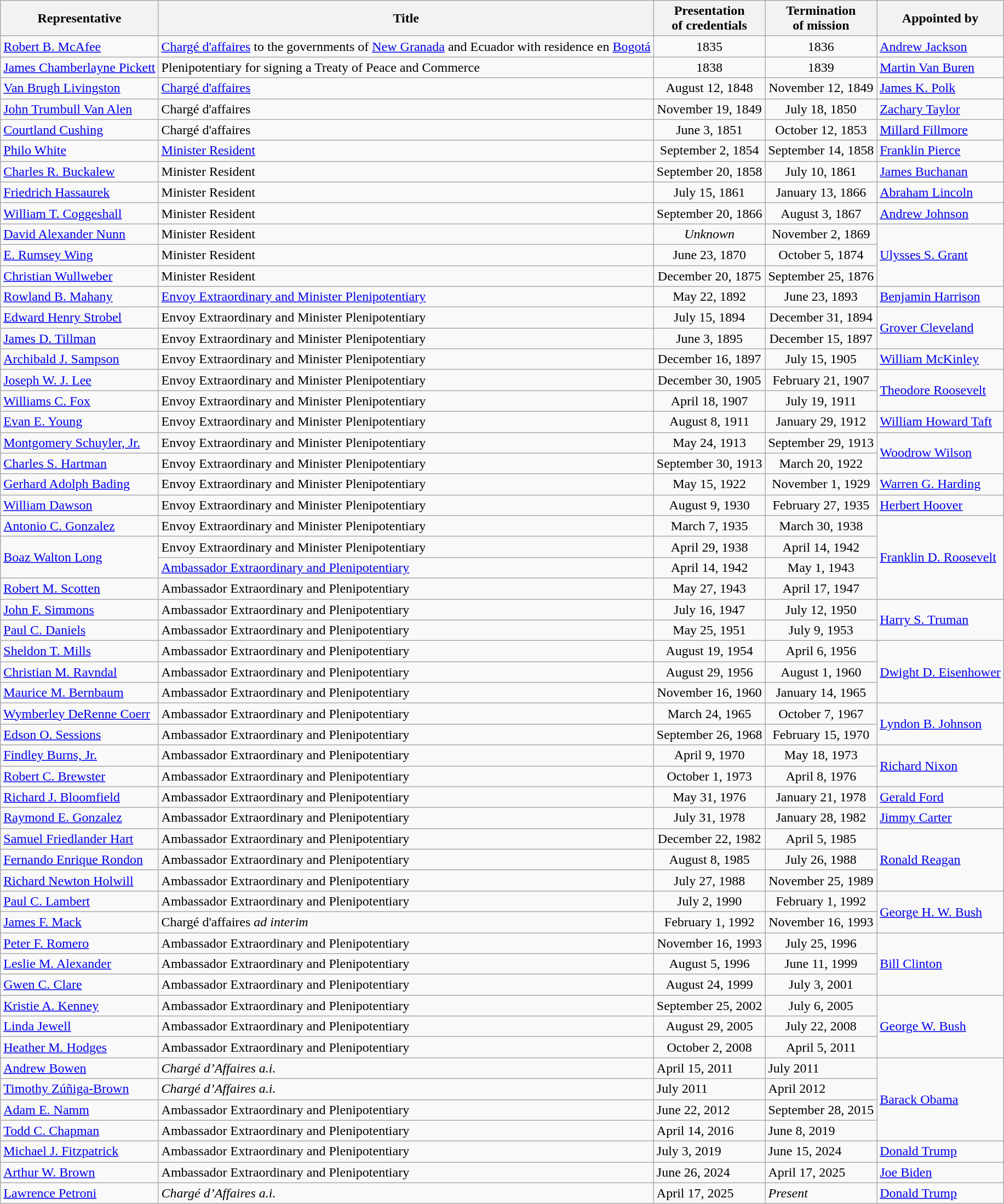<table class=wikitable>
<tr>
<th>Representative</th>
<th>Title</th>
<th>Presentation<br>of credentials</th>
<th>Termination<br>of mission</th>
<th>Appointed by</th>
</tr>
<tr>
<td><a href='#'>Robert B. McAfee</a></td>
<td><a href='#'>Chargé d'affaires</a> to the governments of <a href='#'>New Granada</a> and Ecuador with residence en <a href='#'>Bogotá</a></td>
<td align=center>1835</td>
<td align=center>1836</td>
<td><a href='#'>Andrew Jackson</a></td>
</tr>
<tr>
<td><a href='#'>James Chamberlayne Pickett</a></td>
<td>Plenipotentiary for signing a Treaty of Peace and Commerce</td>
<td align=center>1838</td>
<td align=center>1839</td>
<td><a href='#'>Martin Van Buren</a></td>
</tr>
<tr>
<td><a href='#'>Van Brugh Livingston</a></td>
<td><a href='#'>Chargé d'affaires</a></td>
<td align=center>August 12, 1848</td>
<td align=center>November 12, 1849</td>
<td><a href='#'>James K. Polk</a></td>
</tr>
<tr>
<td><a href='#'>John Trumbull Van Alen</a></td>
<td>Chargé d'affaires</td>
<td align=center>November 19, 1849</td>
<td align=center>July 18, 1850</td>
<td><a href='#'>Zachary Taylor</a></td>
</tr>
<tr>
<td><a href='#'>Courtland Cushing</a></td>
<td>Chargé d'affaires</td>
<td align=center>June 3, 1851</td>
<td align=center>October 12, 1853</td>
<td><a href='#'>Millard Fillmore</a></td>
</tr>
<tr>
<td><a href='#'>Philo White</a></td>
<td><a href='#'>Minister Resident</a></td>
<td align=center>September 2, 1854</td>
<td align=center>September 14, 1858</td>
<td><a href='#'>Franklin Pierce</a></td>
</tr>
<tr>
<td><a href='#'>Charles R. Buckalew</a></td>
<td>Minister Resident</td>
<td align=center>September 20, 1858</td>
<td align=center>July 10, 1861</td>
<td><a href='#'>James Buchanan</a></td>
</tr>
<tr>
<td><a href='#'>Friedrich Hassaurek</a></td>
<td>Minister Resident</td>
<td align=center>July 15, 1861</td>
<td align=center>January 13, 1866</td>
<td><a href='#'>Abraham Lincoln</a></td>
</tr>
<tr>
<td><a href='#'>William T. Coggeshall</a></td>
<td>Minister Resident</td>
<td align=center>September 20, 1866</td>
<td align=center>August 3, 1867</td>
<td><a href='#'>Andrew Johnson</a></td>
</tr>
<tr>
<td><a href='#'>David Alexander Nunn</a></td>
<td>Minister Resident</td>
<td align=center><em>Unknown</em></td>
<td align=center>November 2, 1869</td>
<td rowspan=3><a href='#'>Ulysses S. Grant</a></td>
</tr>
<tr>
<td><a href='#'>E. Rumsey Wing</a></td>
<td>Minister Resident</td>
<td align=center>June 23, 1870</td>
<td align=center>October 5, 1874</td>
</tr>
<tr>
<td><a href='#'>Christian Wullweber</a></td>
<td>Minister Resident</td>
<td align=center>December 20, 1875</td>
<td align=center>September 25, 1876</td>
</tr>
<tr>
<td><a href='#'>Rowland B. Mahany</a></td>
<td><a href='#'>Envoy Extraordinary and Minister Plenipotentiary</a></td>
<td align=center>May 22, 1892</td>
<td align=center>June 23, 1893</td>
<td><a href='#'>Benjamin Harrison</a></td>
</tr>
<tr>
<td><a href='#'>Edward Henry Strobel</a></td>
<td>Envoy Extraordinary and Minister Plenipotentiary</td>
<td align=center>July 15, 1894</td>
<td align=center>December 31, 1894</td>
<td rowspan=2><a href='#'>Grover Cleveland</a></td>
</tr>
<tr>
<td><a href='#'>James D. Tillman</a></td>
<td>Envoy Extraordinary and Minister Plenipotentiary</td>
<td align=center>June 3, 1895</td>
<td align=center>December 15, 1897</td>
</tr>
<tr>
<td><a href='#'>Archibald J. Sampson</a></td>
<td>Envoy Extraordinary and Minister Plenipotentiary</td>
<td align=center>December 16, 1897</td>
<td align=center>July 15, 1905</td>
<td><a href='#'>William McKinley</a></td>
</tr>
<tr>
<td><a href='#'>Joseph W. J. Lee</a></td>
<td>Envoy Extraordinary and Minister Plenipotentiary</td>
<td align=center>December 30, 1905</td>
<td align=center>February 21, 1907</td>
<td rowspan=2><a href='#'>Theodore Roosevelt</a></td>
</tr>
<tr>
<td><a href='#'>Williams C. Fox</a></td>
<td>Envoy Extraordinary and Minister Plenipotentiary</td>
<td align=center>April 18, 1907</td>
<td align=center>July 19, 1911</td>
</tr>
<tr>
<td><a href='#'>Evan E. Young</a></td>
<td>Envoy Extraordinary and Minister Plenipotentiary</td>
<td align=center>August 8, 1911</td>
<td align=center>January 29, 1912</td>
<td><a href='#'>William Howard Taft</a></td>
</tr>
<tr>
<td><a href='#'>Montgomery Schuyler, Jr.</a></td>
<td>Envoy Extraordinary and Minister Plenipotentiary</td>
<td align=center>May 24, 1913</td>
<td align=center>September 29, 1913</td>
<td rowspan=2><a href='#'>Woodrow Wilson</a></td>
</tr>
<tr>
<td><a href='#'>Charles S. Hartman</a></td>
<td>Envoy Extraordinary and Minister Plenipotentiary</td>
<td align=center>September 30, 1913</td>
<td align=center>March 20, 1922</td>
</tr>
<tr>
<td><a href='#'>Gerhard Adolph Bading</a></td>
<td>Envoy Extraordinary and Minister Plenipotentiary</td>
<td align=center>May 15, 1922</td>
<td align=center>November 1, 1929</td>
<td><a href='#'>Warren G. Harding</a></td>
</tr>
<tr>
<td><a href='#'>William Dawson</a></td>
<td>Envoy Extraordinary and Minister Plenipotentiary</td>
<td align=center>August 9, 1930</td>
<td align=center>February 27, 1935</td>
<td><a href='#'>Herbert Hoover</a></td>
</tr>
<tr>
<td><a href='#'>Antonio C. Gonzalez</a></td>
<td>Envoy Extraordinary and Minister Plenipotentiary</td>
<td align=center>March 7, 1935</td>
<td align=center>March 30, 1938</td>
<td rowspan=4><a href='#'>Franklin D. Roosevelt</a></td>
</tr>
<tr>
<td rowspan=2><a href='#'>Boaz Walton Long</a></td>
<td>Envoy Extraordinary and Minister Plenipotentiary</td>
<td align=center>April 29, 1938</td>
<td align=center>April 14, 1942</td>
</tr>
<tr>
<td><a href='#'>Ambassador Extraordinary and Plenipotentiary</a></td>
<td align=center>April 14, 1942</td>
<td align=center>May 1, 1943</td>
</tr>
<tr>
<td><a href='#'>Robert M. Scotten</a></td>
<td>Ambassador Extraordinary and Plenipotentiary</td>
<td align=center>May 27, 1943</td>
<td align=center>April 17, 1947</td>
</tr>
<tr>
<td><a href='#'>John F. Simmons</a></td>
<td>Ambassador Extraordinary and Plenipotentiary</td>
<td align=center>July 16, 1947</td>
<td align=center>July 12, 1950</td>
<td rowspan=2><a href='#'>Harry S. Truman</a></td>
</tr>
<tr>
<td><a href='#'>Paul C. Daniels</a></td>
<td>Ambassador Extraordinary and Plenipotentiary</td>
<td align=center>May 25, 1951</td>
<td align=center>July 9, 1953</td>
</tr>
<tr>
<td><a href='#'>Sheldon T. Mills</a></td>
<td>Ambassador Extraordinary and Plenipotentiary</td>
<td align=center>August 19, 1954</td>
<td align=center>April 6, 1956</td>
<td rowspan=3><a href='#'>Dwight D. Eisenhower</a></td>
</tr>
<tr>
<td><a href='#'>Christian M. Ravndal</a></td>
<td>Ambassador Extraordinary and Plenipotentiary</td>
<td align=center>August 29, 1956</td>
<td align=center>August 1, 1960</td>
</tr>
<tr>
<td><a href='#'>Maurice M. Bernbaum</a></td>
<td>Ambassador Extraordinary and Plenipotentiary</td>
<td align=center>November 16, 1960</td>
<td align=center>January 14, 1965</td>
</tr>
<tr>
<td><a href='#'>Wymberley DeRenne Coerr</a></td>
<td>Ambassador Extraordinary and Plenipotentiary</td>
<td align=center>March 24, 1965</td>
<td align=center>October 7, 1967</td>
<td rowspan=2><a href='#'>Lyndon B. Johnson</a></td>
</tr>
<tr>
<td><a href='#'>Edson O. Sessions</a></td>
<td>Ambassador Extraordinary and Plenipotentiary</td>
<td align=center>September 26, 1968</td>
<td align=center>February 15, 1970</td>
</tr>
<tr>
<td><a href='#'>Findley Burns, Jr.</a></td>
<td>Ambassador Extraordinary and Plenipotentiary</td>
<td align=center>April 9, 1970</td>
<td align=center>May 18, 1973</td>
<td rowspan=2><a href='#'>Richard Nixon</a></td>
</tr>
<tr>
<td><a href='#'>Robert C. Brewster</a></td>
<td>Ambassador Extraordinary and Plenipotentiary</td>
<td align=center>October 1, 1973</td>
<td align=center>April 8, 1976</td>
</tr>
<tr>
<td><a href='#'>Richard J. Bloomfield</a></td>
<td>Ambassador Extraordinary and Plenipotentiary</td>
<td align=center>May 31, 1976</td>
<td align=center>January 21, 1978</td>
<td><a href='#'>Gerald Ford</a></td>
</tr>
<tr>
<td><a href='#'>Raymond E. Gonzalez</a></td>
<td>Ambassador Extraordinary and Plenipotentiary</td>
<td align=center>July 31, 1978</td>
<td align=center>January 28, 1982</td>
<td><a href='#'>Jimmy Carter</a></td>
</tr>
<tr>
<td><a href='#'>Samuel Friedlander Hart</a></td>
<td>Ambassador Extraordinary and Plenipotentiary</td>
<td align=center>December 22, 1982</td>
<td align=center>April 5, 1985</td>
<td rowspan=3><a href='#'>Ronald Reagan</a></td>
</tr>
<tr>
<td><a href='#'>Fernando Enrique Rondon</a></td>
<td>Ambassador Extraordinary and Plenipotentiary</td>
<td align=center>August 8, 1985</td>
<td align=center>July 26, 1988</td>
</tr>
<tr>
<td><a href='#'>Richard Newton Holwill</a></td>
<td>Ambassador Extraordinary and Plenipotentiary</td>
<td align=center>July 27, 1988</td>
<td align=center>November 25, 1989</td>
</tr>
<tr>
<td><a href='#'>Paul C. Lambert</a></td>
<td>Ambassador Extraordinary and Plenipotentiary</td>
<td align=center>July 2, 1990</td>
<td align=center>February 1, 1992</td>
<td rowspan=2><a href='#'>George H. W. Bush</a></td>
</tr>
<tr>
<td><a href='#'>James F. Mack</a></td>
<td>Chargé d'affaires <em>ad interim</em></td>
<td align=center>February 1, 1992</td>
<td align=center>November 16, 1993</td>
</tr>
<tr>
<td><a href='#'>Peter F. Romero</a></td>
<td>Ambassador Extraordinary and Plenipotentiary</td>
<td align=center>November 16, 1993</td>
<td align=center>July 25, 1996</td>
<td rowspan=3><a href='#'>Bill Clinton</a></td>
</tr>
<tr>
<td><a href='#'>Leslie M. Alexander</a></td>
<td>Ambassador Extraordinary and Plenipotentiary</td>
<td align=center>August 5, 1996</td>
<td align=center>June 11, 1999</td>
</tr>
<tr>
<td><a href='#'>Gwen C. Clare</a></td>
<td>Ambassador Extraordinary and Plenipotentiary</td>
<td align=center>August 24, 1999</td>
<td align=center>July 3, 2001</td>
</tr>
<tr>
<td><a href='#'>Kristie A. Kenney</a></td>
<td>Ambassador Extraordinary and Plenipotentiary</td>
<td align=center>September 25, 2002</td>
<td align=center>July 6, 2005</td>
<td rowspan=3><a href='#'>George W. Bush</a></td>
</tr>
<tr>
<td><a href='#'>Linda Jewell</a></td>
<td>Ambassador Extraordinary and Plenipotentiary</td>
<td align=center>August 29, 2005</td>
<td align=center>July 22, 2008</td>
</tr>
<tr>
<td><a href='#'>Heather M. Hodges</a></td>
<td>Ambassador Extraordinary and Plenipotentiary</td>
<td align="center">October 2, 2008</td>
<td align="center">April 5, 2011</td>
</tr>
<tr>
<td><a href='#'>Andrew Bowen</a></td>
<td><em>Chargé d’Affaires a.i.</em></td>
<td>April 15, 2011</td>
<td>July 2011</td>
<td rowspan=4><a href='#'>Barack Obama</a></td>
</tr>
<tr>
<td><a href='#'>Timothy Zúñiga-Brown</a></td>
<td><em>Chargé d’Affaires a.i.</em></td>
<td>July 2011</td>
<td>April 2012</td>
</tr>
<tr>
<td><a href='#'>Adam E. Namm</a></td>
<td>Ambassador Extraordinary and Plenipotentiary</td>
<td>June 22, 2012</td>
<td>September 28, 2015</td>
</tr>
<tr>
<td><a href='#'>Todd C. Chapman</a></td>
<td>Ambassador Extraordinary and Plenipotentiary</td>
<td>April 14, 2016</td>
<td>June 8, 2019</td>
</tr>
<tr>
<td><a href='#'>Michael J. Fitzpatrick</a></td>
<td>Ambassador Extraordinary and Plenipotentiary</td>
<td>July 3, 2019</td>
<td>June 15, 2024</td>
<td><a href='#'>Donald Trump</a></td>
</tr>
<tr>
<td><a href='#'>Arthur W. Brown</a></td>
<td>Ambassador Extraordinary and Plenipotentiary</td>
<td>June 26, 2024</td>
<td>April 17, 2025</td>
<td><a href='#'>Joe Biden</a></td>
</tr>
<tr>
<td><a href='#'>Lawrence Petroni</a></td>
<td><em>Chargé d’Affaires a.i.</em></td>
<td>April 17, 2025</td>
<td><em>Present</em></td>
<td><a href='#'>Donald Trump</a></td>
</tr>
</table>
